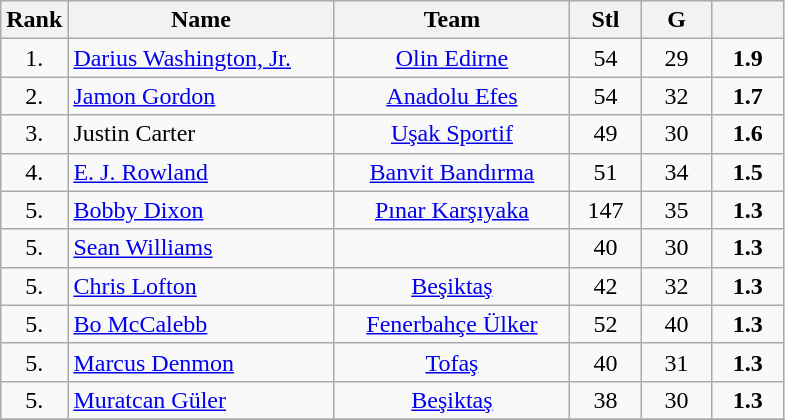<table class="wikitable" style="text-align: center;">
<tr>
<th>Rank</th>
<th width=170>Name</th>
<th width=150>Team</th>
<th width=40>Stl</th>
<th width=40>G</th>
<th width=40></th>
</tr>
<tr>
<td>1.</td>
<td align="left"> <a href='#'>Darius Washington, Jr.</a></td>
<td><a href='#'>Olin Edirne</a></td>
<td>54</td>
<td>29</td>
<td><strong>1.9</strong></td>
</tr>
<tr>
<td>2.</td>
<td align="left"> <a href='#'>Jamon Gordon</a></td>
<td><a href='#'>Anadolu Efes</a></td>
<td>54</td>
<td>32</td>
<td><strong>1.7</strong></td>
</tr>
<tr>
<td>3.</td>
<td align="left"> Justin Carter</td>
<td><a href='#'>Uşak Sportif</a></td>
<td>49</td>
<td>30</td>
<td><strong>1.6</strong></td>
</tr>
<tr>
<td>4.</td>
<td align="left"> <a href='#'>E. J. Rowland</a></td>
<td><a href='#'>Banvit Bandırma</a></td>
<td>51</td>
<td>34</td>
<td><strong>1.5</strong></td>
</tr>
<tr>
<td>5.</td>
<td align="left"> <a href='#'>Bobby Dixon</a></td>
<td><a href='#'>Pınar Karşıyaka</a></td>
<td>147</td>
<td>35</td>
<td><strong>1.3</strong></td>
</tr>
<tr>
<td>5.</td>
<td align="left"> <a href='#'>Sean Williams</a></td>
<td></td>
<td>40</td>
<td>30</td>
<td><strong>1.3</strong></td>
</tr>
<tr>
<td>5.</td>
<td align="left"> <a href='#'>Chris Lofton</a></td>
<td><a href='#'>Beşiktaş</a></td>
<td>42</td>
<td>32</td>
<td><strong>1.3</strong></td>
</tr>
<tr>
<td>5.</td>
<td align="left"> <a href='#'>Bo McCalebb</a></td>
<td><a href='#'>Fenerbahçe Ülker</a></td>
<td>52</td>
<td>40</td>
<td><strong>1.3</strong></td>
</tr>
<tr>
<td>5.</td>
<td align="left"> <a href='#'>Marcus Denmon</a></td>
<td><a href='#'>Tofaş</a></td>
<td>40</td>
<td>31</td>
<td><strong>1.3</strong></td>
</tr>
<tr>
<td>5.</td>
<td align="left"> <a href='#'>Muratcan Güler</a></td>
<td><a href='#'>Beşiktaş</a></td>
<td>38</td>
<td>30</td>
<td><strong>1.3</strong></td>
</tr>
<tr>
</tr>
</table>
